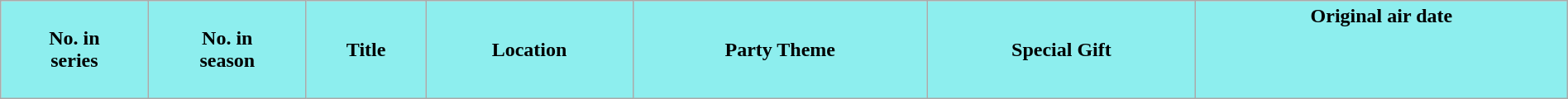<table class="wikitable plainrowheaders" style="width:100%;">
<tr>
<th style="background:#8DEEEE">No. in<br>series</th>
<th style="background:#8DEEEE">No. in<br>season</th>
<th style="background:#8DEEEE">Title</th>
<th style="background:#8DEEEE">Location</th>
<th style="background:#8DEEEE">Party Theme</th>
<th style="background:#8DEEEE">Special Gift</th>
<th style="background:#8DEEEE">Original air date<br><br><br>

<br></th>
</tr>
</table>
